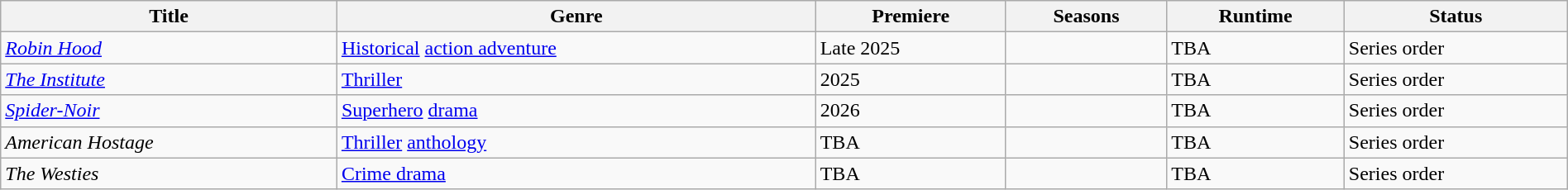<table class="wikitable sortable" style="width:100%;">
<tr>
<th>Title</th>
<th>Genre</th>
<th>Premiere</th>
<th>Seasons</th>
<th>Runtime</th>
<th>Status</th>
</tr>
<tr>
<td><em><a href='#'>Robin Hood</a></em></td>
<td><a href='#'>Historical</a> <a href='#'>action adventure</a></td>
<td>Late 2025</td>
<td></td>
<td>TBA</td>
<td>Series order</td>
</tr>
<tr>
<td><em><a href='#'>The Institute</a></em></td>
<td><a href='#'>Thriller</a></td>
<td>2025</td>
<td></td>
<td>TBA</td>
<td>Series order</td>
</tr>
<tr>
<td><em><a href='#'>Spider-Noir</a></em></td>
<td><a href='#'>Superhero</a> <a href='#'>drama</a></td>
<td>2026</td>
<td></td>
<td>TBA</td>
<td>Series order</td>
</tr>
<tr>
<td><em>American Hostage</em></td>
<td><a href='#'>Thriller</a> <a href='#'>anthology</a></td>
<td>TBA</td>
<td></td>
<td>TBA</td>
<td>Series order</td>
</tr>
<tr>
<td><em>The Westies</em></td>
<td><a href='#'>Crime drama</a></td>
<td>TBA</td>
<td></td>
<td>TBA</td>
<td>Series order</td>
</tr>
</table>
